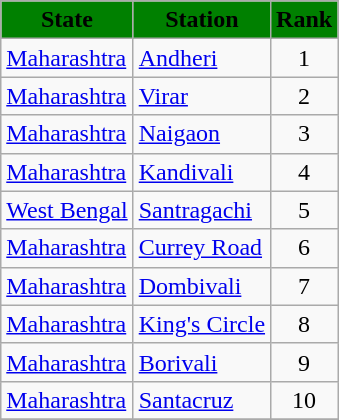<table class="wikitable plainrowheaders unsortable">
<tr>
<th scope="col" colspan="1" style="background:green; width:250px, text-align:center">State</th>
<th scope="col" colspan="1" style="background:green; width:250px, text-align:center">Station</th>
<th scope="col" colspan="1" style="background:green; width:50px, text-align:center">Rank</th>
</tr>
<tr>
<td style="text-align:left"><a href='#'>Maharashtra</a></td>
<td style="text-align:left"><a href='#'>Andheri</a></td>
<td style="text-align:center">1</td>
</tr>
<tr>
<td style="text-align:left"><a href='#'>Maharashtra</a></td>
<td style="text-align:left"><a href='#'>Virar</a></td>
<td style="text-align:center">2</td>
</tr>
<tr>
<td style="text-align:left"><a href='#'>Maharashtra</a></td>
<td style="text-align:left"><a href='#'>Naigaon</a></td>
<td style="text-align:center">3</td>
</tr>
<tr>
<td style="text-align:left"><a href='#'>Maharashtra</a></td>
<td style="text-align:left"><a href='#'>Kandivali</a></td>
<td style="text-align:center">4</td>
</tr>
<tr>
<td style="text-align:left"><a href='#'>West Bengal</a></td>
<td style="text-align:left"><a href='#'>Santragachi</a></td>
<td style="text-align:center">5</td>
</tr>
<tr>
<td style="text-align:left"><a href='#'>Maharashtra</a></td>
<td style="text-align:left"><a href='#'>Currey Road</a></td>
<td style="text-align:center">6</td>
</tr>
<tr>
<td style="text-align:left"><a href='#'>Maharashtra</a></td>
<td style="text-align:left"><a href='#'>Dombivali</a></td>
<td style="text-align:center">7</td>
</tr>
<tr>
<td style="text-align:left"><a href='#'>Maharashtra</a></td>
<td style="text-align:left"><a href='#'>King's Circle</a></td>
<td style="text-align:center">8</td>
</tr>
<tr>
<td style="text-align:left"><a href='#'>Maharashtra</a></td>
<td style="text-align:left"><a href='#'>Borivali</a></td>
<td style="text-align:center">9</td>
</tr>
<tr>
<td style="text-align:left"><a href='#'>Maharashtra</a></td>
<td style="text-align:left"><a href='#'>Santacruz</a></td>
<td style="text-align:center">10</td>
</tr>
<tr>
</tr>
</table>
